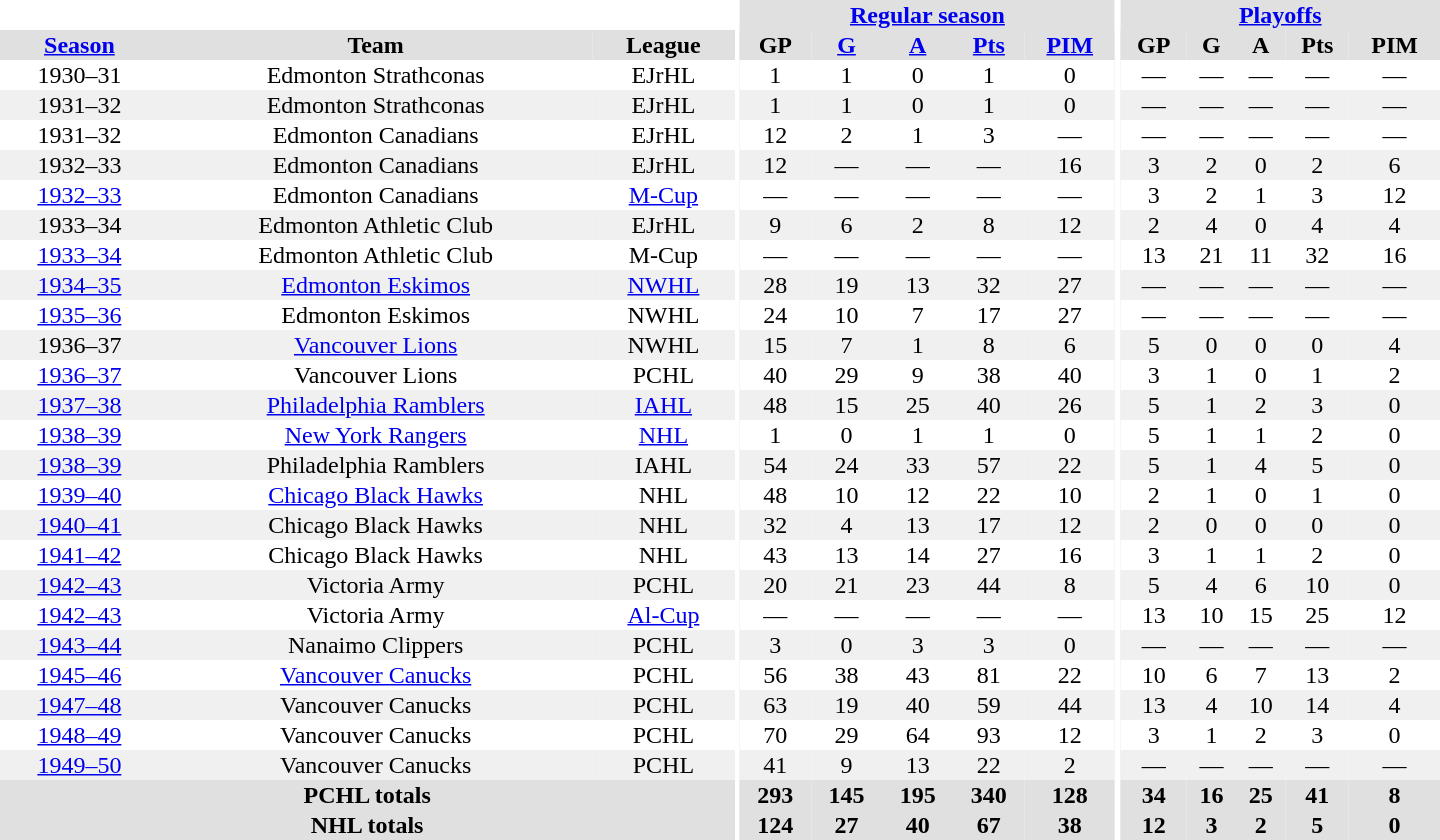<table border="0" cellpadding="1" cellspacing="0" style="text-align:center; width:60em">
<tr bgcolor="#e0e0e0">
<th colspan="3" bgcolor="#ffffff"></th>
<th rowspan="100" bgcolor="#ffffff"></th>
<th colspan="5"><a href='#'>Regular season</a></th>
<th rowspan="100" bgcolor="#ffffff"></th>
<th colspan="5"><a href='#'>Playoffs</a></th>
</tr>
<tr bgcolor="#e0e0e0">
<th><a href='#'>Season</a></th>
<th>Team</th>
<th>League</th>
<th>GP</th>
<th><a href='#'>G</a></th>
<th><a href='#'>A</a></th>
<th><a href='#'>Pts</a></th>
<th><a href='#'>PIM</a></th>
<th>GP</th>
<th>G</th>
<th>A</th>
<th>Pts</th>
<th>PIM</th>
</tr>
<tr>
<td>1930–31</td>
<td>Edmonton Strathconas</td>
<td>EJrHL</td>
<td>1</td>
<td>1</td>
<td>0</td>
<td>1</td>
<td>0</td>
<td>—</td>
<td>—</td>
<td>—</td>
<td>—</td>
<td>—</td>
</tr>
<tr bgcolor="#f0f0f0">
<td>1931–32</td>
<td>Edmonton Strathconas</td>
<td>EJrHL</td>
<td>1</td>
<td>1</td>
<td>0</td>
<td>1</td>
<td>0</td>
<td>—</td>
<td>—</td>
<td>—</td>
<td>—</td>
<td>—</td>
</tr>
<tr>
<td>1931–32</td>
<td>Edmonton Canadians</td>
<td>EJrHL</td>
<td>12</td>
<td>2</td>
<td>1</td>
<td>3</td>
<td>—</td>
<td>—</td>
<td>—</td>
<td>—</td>
<td>—</td>
<td>—</td>
</tr>
<tr bgcolor="#f0f0f0">
<td>1932–33</td>
<td>Edmonton Canadians</td>
<td>EJrHL</td>
<td>12</td>
<td>—</td>
<td>—</td>
<td>—</td>
<td>16</td>
<td>3</td>
<td>2</td>
<td>0</td>
<td>2</td>
<td>6</td>
</tr>
<tr>
<td><a href='#'>1932–33</a></td>
<td>Edmonton Canadians</td>
<td><a href='#'>M-Cup</a></td>
<td>—</td>
<td>—</td>
<td>—</td>
<td>—</td>
<td>—</td>
<td>3</td>
<td>2</td>
<td>1</td>
<td>3</td>
<td>12</td>
</tr>
<tr bgcolor="#f0f0f0">
<td>1933–34</td>
<td>Edmonton Athletic Club</td>
<td>EJrHL</td>
<td>9</td>
<td>6</td>
<td>2</td>
<td>8</td>
<td>12</td>
<td>2</td>
<td>4</td>
<td>0</td>
<td>4</td>
<td>4</td>
</tr>
<tr>
<td><a href='#'>1933–34</a></td>
<td>Edmonton Athletic Club</td>
<td>M-Cup</td>
<td>—</td>
<td>—</td>
<td>—</td>
<td>—</td>
<td>—</td>
<td>13</td>
<td>21</td>
<td>11</td>
<td>32</td>
<td>16</td>
</tr>
<tr bgcolor="#f0f0f0">
<td><a href='#'>1934–35</a></td>
<td><a href='#'>Edmonton Eskimos</a></td>
<td><a href='#'>NWHL</a></td>
<td>28</td>
<td>19</td>
<td>13</td>
<td>32</td>
<td>27</td>
<td>—</td>
<td>—</td>
<td>—</td>
<td>—</td>
<td>—</td>
</tr>
<tr>
<td><a href='#'>1935–36</a></td>
<td>Edmonton Eskimos</td>
<td>NWHL</td>
<td>24</td>
<td>10</td>
<td>7</td>
<td>17</td>
<td>27</td>
<td>—</td>
<td>—</td>
<td>—</td>
<td>—</td>
<td>—</td>
</tr>
<tr bgcolor="#f0f0f0">
<td>1936–37</td>
<td><a href='#'>Vancouver Lions</a></td>
<td>NWHL</td>
<td>15</td>
<td>7</td>
<td>1</td>
<td>8</td>
<td>6</td>
<td>5</td>
<td>0</td>
<td>0</td>
<td>0</td>
<td>4</td>
</tr>
<tr>
<td><a href='#'>1936–37</a></td>
<td>Vancouver Lions</td>
<td>PCHL</td>
<td>40</td>
<td>29</td>
<td>9</td>
<td>38</td>
<td>40</td>
<td>3</td>
<td>1</td>
<td>0</td>
<td>1</td>
<td>2</td>
</tr>
<tr bgcolor="#f0f0f0">
<td><a href='#'>1937–38</a></td>
<td><a href='#'>Philadelphia Ramblers</a></td>
<td><a href='#'>IAHL</a></td>
<td>48</td>
<td>15</td>
<td>25</td>
<td>40</td>
<td>26</td>
<td>5</td>
<td>1</td>
<td>2</td>
<td>3</td>
<td>0</td>
</tr>
<tr>
<td><a href='#'>1938–39</a></td>
<td><a href='#'>New York Rangers</a></td>
<td><a href='#'>NHL</a></td>
<td>1</td>
<td>0</td>
<td>1</td>
<td>1</td>
<td>0</td>
<td>5</td>
<td>1</td>
<td>1</td>
<td>2</td>
<td>0</td>
</tr>
<tr bgcolor="#f0f0f0">
<td><a href='#'>1938–39</a></td>
<td>Philadelphia Ramblers</td>
<td>IAHL</td>
<td>54</td>
<td>24</td>
<td>33</td>
<td>57</td>
<td>22</td>
<td>5</td>
<td>1</td>
<td>4</td>
<td>5</td>
<td>0</td>
</tr>
<tr>
<td><a href='#'>1939–40</a></td>
<td><a href='#'>Chicago Black Hawks</a></td>
<td>NHL</td>
<td>48</td>
<td>10</td>
<td>12</td>
<td>22</td>
<td>10</td>
<td>2</td>
<td>1</td>
<td>0</td>
<td>1</td>
<td>0</td>
</tr>
<tr bgcolor="#f0f0f0">
<td><a href='#'>1940–41</a></td>
<td>Chicago Black Hawks</td>
<td>NHL</td>
<td>32</td>
<td>4</td>
<td>13</td>
<td>17</td>
<td>12</td>
<td>2</td>
<td>0</td>
<td>0</td>
<td>0</td>
<td>0</td>
</tr>
<tr>
<td><a href='#'>1941–42</a></td>
<td>Chicago Black Hawks</td>
<td>NHL</td>
<td>43</td>
<td>13</td>
<td>14</td>
<td>27</td>
<td>16</td>
<td>3</td>
<td>1</td>
<td>1</td>
<td>2</td>
<td>0</td>
</tr>
<tr bgcolor="#f0f0f0">
<td><a href='#'>1942–43</a></td>
<td>Victoria Army</td>
<td>PCHL</td>
<td>20</td>
<td>21</td>
<td>23</td>
<td>44</td>
<td>8</td>
<td>5</td>
<td>4</td>
<td>6</td>
<td>10</td>
<td>0</td>
</tr>
<tr>
<td><a href='#'>1942–43</a></td>
<td>Victoria Army</td>
<td><a href='#'>Al-Cup</a></td>
<td>—</td>
<td>—</td>
<td>—</td>
<td>—</td>
<td>—</td>
<td>13</td>
<td>10</td>
<td>15</td>
<td>25</td>
<td>12</td>
</tr>
<tr bgcolor="#f0f0f0">
<td><a href='#'>1943–44</a></td>
<td>Nanaimo Clippers</td>
<td>PCHL</td>
<td>3</td>
<td>0</td>
<td>3</td>
<td>3</td>
<td>0</td>
<td>—</td>
<td>—</td>
<td>—</td>
<td>—</td>
<td>—</td>
</tr>
<tr>
<td><a href='#'>1945–46</a></td>
<td><a href='#'>Vancouver Canucks</a></td>
<td>PCHL</td>
<td>56</td>
<td>38</td>
<td>43</td>
<td>81</td>
<td>22</td>
<td>10</td>
<td>6</td>
<td>7</td>
<td>13</td>
<td>2</td>
</tr>
<tr bgcolor="#f0f0f0">
<td><a href='#'>1947–48</a></td>
<td>Vancouver Canucks</td>
<td>PCHL</td>
<td>63</td>
<td>19</td>
<td>40</td>
<td>59</td>
<td>44</td>
<td>13</td>
<td>4</td>
<td>10</td>
<td>14</td>
<td>4</td>
</tr>
<tr>
<td><a href='#'>1948–49</a></td>
<td>Vancouver Canucks</td>
<td>PCHL</td>
<td>70</td>
<td>29</td>
<td>64</td>
<td>93</td>
<td>12</td>
<td>3</td>
<td>1</td>
<td>2</td>
<td>3</td>
<td>0</td>
</tr>
<tr bgcolor="#f0f0f0">
<td><a href='#'>1949–50</a></td>
<td>Vancouver Canucks</td>
<td>PCHL</td>
<td>41</td>
<td>9</td>
<td>13</td>
<td>22</td>
<td>2</td>
<td>—</td>
<td>—</td>
<td>—</td>
<td>—</td>
<td>—</td>
</tr>
<tr bgcolor="#e0e0e0">
<th colspan="3">PCHL totals</th>
<th>293</th>
<th>145</th>
<th>195</th>
<th>340</th>
<th>128</th>
<th>34</th>
<th>16</th>
<th>25</th>
<th>41</th>
<th>8</th>
</tr>
<tr bgcolor="#e0e0e0">
<th colspan="3">NHL totals</th>
<th>124</th>
<th>27</th>
<th>40</th>
<th>67</th>
<th>38</th>
<th>12</th>
<th>3</th>
<th>2</th>
<th>5</th>
<th>0</th>
</tr>
</table>
